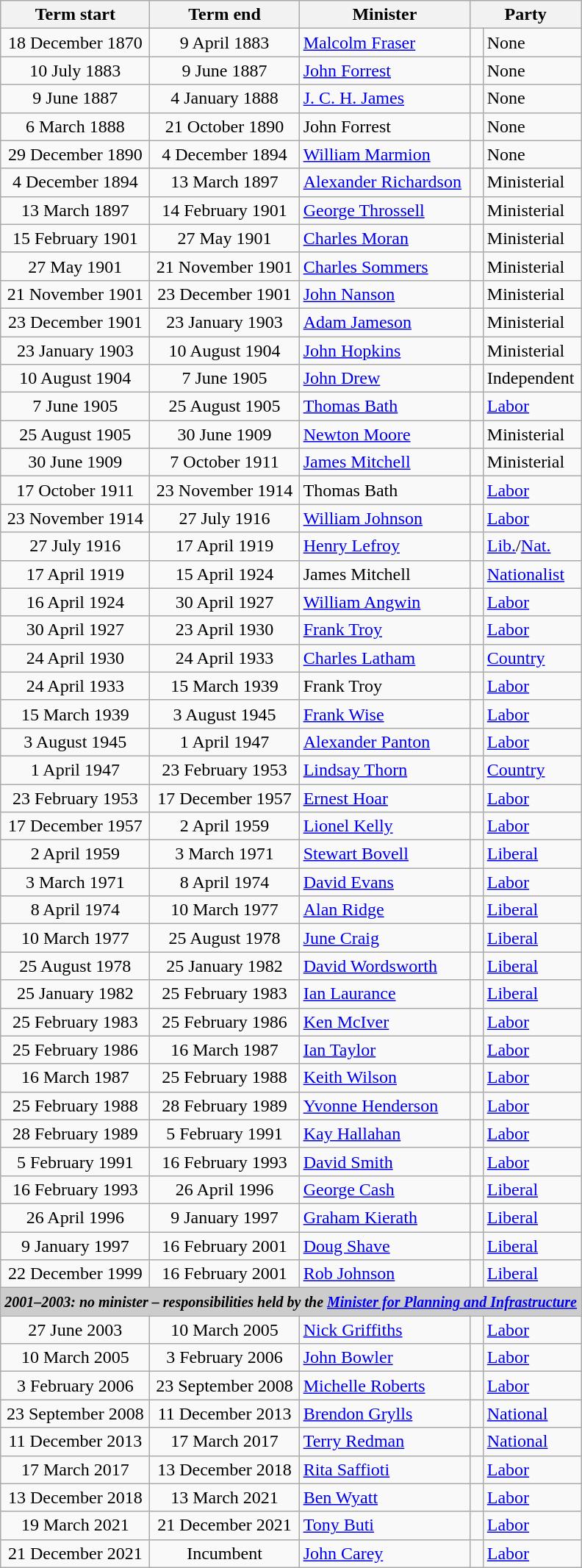<table class="wikitable">
<tr>
<th>Term start</th>
<th>Term end</th>
<th>Minister</th>
<th colspan="2">Party</th>
</tr>
<tr>
<td align=center>18 December 1870</td>
<td align=center>9 April 1883</td>
<td><a href='#'>Malcolm Fraser</a></td>
<td> </td>
<td>None</td>
</tr>
<tr>
<td align=center>10 July 1883</td>
<td align=center>9 June 1887</td>
<td><a href='#'>John Forrest</a></td>
<td> </td>
<td>None</td>
</tr>
<tr>
<td align=center>9 June 1887</td>
<td align=center>4 January 1888</td>
<td><a href='#'>J. C. H. James</a></td>
<td> </td>
<td>None</td>
</tr>
<tr>
<td align=center>6 March 1888</td>
<td align=center>21 October 1890</td>
<td>John Forrest </td>
<td> </td>
<td>None</td>
</tr>
<tr>
<td align=center>29 December 1890</td>
<td align=center>4 December 1894</td>
<td><a href='#'>William Marmion</a></td>
<td> </td>
<td>None</td>
</tr>
<tr>
<td align=center>4 December 1894</td>
<td align=center>13 March 1897</td>
<td><a href='#'>Alexander Richardson</a></td>
<td> </td>
<td>Ministerial</td>
</tr>
<tr>
<td align=center>13 March 1897</td>
<td align=center>14 February 1901</td>
<td><a href='#'>George Throssell</a></td>
<td> </td>
<td>Ministerial</td>
</tr>
<tr>
<td align=center>15 February 1901</td>
<td align=center>27 May 1901</td>
<td><a href='#'>Charles Moran</a></td>
<td> </td>
<td>Ministerial</td>
</tr>
<tr>
<td align=center>27 May 1901</td>
<td align=center>21 November 1901</td>
<td><a href='#'>Charles Sommers</a></td>
<td> </td>
<td>Ministerial</td>
</tr>
<tr>
<td align=center>21 November 1901</td>
<td align=center>23 December 1901</td>
<td><a href='#'>John Nanson</a></td>
<td> </td>
<td>Ministerial</td>
</tr>
<tr>
<td align=center>23 December 1901</td>
<td align=center>23 January 1903</td>
<td><a href='#'>Adam Jameson</a></td>
<td> </td>
<td>Ministerial</td>
</tr>
<tr>
<td align=center>23 January 1903</td>
<td align=center>10 August 1904</td>
<td><a href='#'>John Hopkins</a></td>
<td> </td>
<td>Ministerial</td>
</tr>
<tr>
<td align=center>10 August 1904</td>
<td align=center>7 June 1905</td>
<td><a href='#'>John Drew</a></td>
<td> </td>
<td>Independent</td>
</tr>
<tr>
<td align=center>7 June 1905</td>
<td align=center>25 August 1905</td>
<td><a href='#'>Thomas Bath</a></td>
<td> </td>
<td><a href='#'>Labor</a></td>
</tr>
<tr>
<td align=center>25 August 1905</td>
<td align=center>30 June 1909</td>
<td><a href='#'>Newton Moore</a></td>
<td> </td>
<td>Ministerial</td>
</tr>
<tr>
<td align=center>30 June 1909</td>
<td align=center>7 October 1911</td>
<td><a href='#'>James Mitchell</a></td>
<td> </td>
<td>Ministerial</td>
</tr>
<tr>
<td align=center>17 October 1911</td>
<td align=center>23 November 1914</td>
<td>Thomas Bath </td>
<td> </td>
<td><a href='#'>Labor</a></td>
</tr>
<tr>
<td align=center>23 November 1914</td>
<td align=center>27 July 1916</td>
<td><a href='#'>William Johnson</a></td>
<td> </td>
<td><a href='#'>Labor</a></td>
</tr>
<tr>
<td align=center>27 July 1916</td>
<td align=center>17 April 1919</td>
<td><a href='#'>Henry Lefroy</a></td>
<td> </td>
<td><a href='#'>Lib.</a>/<a href='#'>Nat.</a></td>
</tr>
<tr>
<td align=center>17 April 1919</td>
<td align=center>15 April 1924</td>
<td>James Mitchell </td>
<td> </td>
<td><a href='#'>Nationalist</a></td>
</tr>
<tr>
<td align=center>16 April 1924</td>
<td align=center>30 April 1927</td>
<td><a href='#'>William Angwin</a></td>
<td> </td>
<td><a href='#'>Labor</a></td>
</tr>
<tr>
<td align=center>30 April 1927</td>
<td align=center>23 April 1930</td>
<td><a href='#'>Frank Troy</a></td>
<td> </td>
<td><a href='#'>Labor</a></td>
</tr>
<tr>
<td align=center>24 April 1930</td>
<td align=center>24 April 1933</td>
<td><a href='#'>Charles Latham</a></td>
<td> </td>
<td><a href='#'>Country</a></td>
</tr>
<tr>
<td align=center>24 April 1933</td>
<td align=center>15 March 1939</td>
<td>Frank Troy </td>
<td> </td>
<td><a href='#'>Labor</a></td>
</tr>
<tr>
<td align=center>15 March 1939</td>
<td align=center>3 August 1945</td>
<td><a href='#'>Frank Wise</a></td>
<td> </td>
<td><a href='#'>Labor</a></td>
</tr>
<tr>
<td align=center>3 August 1945</td>
<td align=center>1 April 1947</td>
<td><a href='#'>Alexander Panton</a></td>
<td> </td>
<td><a href='#'>Labor</a></td>
</tr>
<tr>
<td align=center>1 April 1947</td>
<td align=center>23 February 1953</td>
<td><a href='#'>Lindsay Thorn</a></td>
<td> </td>
<td><a href='#'>Country</a></td>
</tr>
<tr>
<td align=center>23 February 1953</td>
<td align=center>17 December 1957</td>
<td><a href='#'>Ernest Hoar</a></td>
<td> </td>
<td><a href='#'>Labor</a></td>
</tr>
<tr>
<td align=center>17 December 1957</td>
<td align=center>2 April 1959</td>
<td><a href='#'>Lionel Kelly</a></td>
<td> </td>
<td><a href='#'>Labor</a></td>
</tr>
<tr>
<td align=center>2 April 1959</td>
<td align=center>3 March 1971</td>
<td><a href='#'>Stewart Bovell</a></td>
<td> </td>
<td><a href='#'>Liberal</a></td>
</tr>
<tr>
<td align=center>3 March 1971</td>
<td align=center>8 April 1974</td>
<td><a href='#'>David Evans</a></td>
<td> </td>
<td><a href='#'>Labor</a></td>
</tr>
<tr>
<td align=center>8 April 1974</td>
<td align=center>10 March 1977</td>
<td><a href='#'>Alan Ridge</a></td>
<td> </td>
<td><a href='#'>Liberal</a></td>
</tr>
<tr>
<td align=center>10 March 1977</td>
<td align=center>25 August 1978</td>
<td><a href='#'>June Craig</a></td>
<td> </td>
<td><a href='#'>Liberal</a></td>
</tr>
<tr>
<td align=center>25 August 1978</td>
<td align=center>25 January 1982</td>
<td><a href='#'>David Wordsworth</a></td>
<td> </td>
<td><a href='#'>Liberal</a></td>
</tr>
<tr>
<td align=center>25 January 1982</td>
<td align=center>25 February 1983</td>
<td><a href='#'>Ian Laurance</a></td>
<td> </td>
<td><a href='#'>Liberal</a></td>
</tr>
<tr>
<td align=center>25 February 1983</td>
<td align=center>25 February 1986</td>
<td><a href='#'>Ken McIver</a></td>
<td> </td>
<td><a href='#'>Labor</a></td>
</tr>
<tr>
<td align=center>25 February 1986</td>
<td align=center>16 March 1987</td>
<td><a href='#'>Ian Taylor</a></td>
<td> </td>
<td><a href='#'>Labor</a></td>
</tr>
<tr>
<td align=center>16 March 1987</td>
<td align=center>25 February 1988</td>
<td><a href='#'>Keith Wilson</a></td>
<td> </td>
<td><a href='#'>Labor</a></td>
</tr>
<tr>
<td align=center>25 February 1988</td>
<td align=center>28 February 1989</td>
<td><a href='#'>Yvonne Henderson</a></td>
<td> </td>
<td><a href='#'>Labor</a></td>
</tr>
<tr>
<td align=center>28 February 1989</td>
<td align=center>5 February 1991</td>
<td><a href='#'>Kay Hallahan</a></td>
<td> </td>
<td><a href='#'>Labor</a></td>
</tr>
<tr>
<td align=center>5 February 1991</td>
<td align=center>16 February 1993</td>
<td><a href='#'>David Smith</a></td>
<td> </td>
<td><a href='#'>Labor</a></td>
</tr>
<tr>
<td align=center>16 February 1993</td>
<td align=center>26 April 1996</td>
<td><a href='#'>George Cash</a></td>
<td> </td>
<td><a href='#'>Liberal</a></td>
</tr>
<tr>
<td align=center>26 April 1996</td>
<td align=center>9 January 1997</td>
<td><a href='#'>Graham Kierath</a></td>
<td> </td>
<td><a href='#'>Liberal</a></td>
</tr>
<tr>
<td align=center>9 January 1997</td>
<td align=center>16 February 2001</td>
<td><a href='#'>Doug Shave</a></td>
<td> </td>
<td><a href='#'>Liberal</a></td>
</tr>
<tr>
<td align=center>22 December 1999</td>
<td align=center>16 February 2001</td>
<td><a href='#'>Rob Johnson</a></td>
<td> </td>
<td><a href='#'>Liberal</a></td>
</tr>
<tr>
<th colspan=5 style="background: #cccccc;"><small><strong><em>2001–2003: no minister – responsibilities held by the <a href='#'>Minister for Planning and Infrastructure</a></em></strong></small></th>
</tr>
<tr>
<td align=center>27 June 2003</td>
<td align=center>10 March 2005</td>
<td><a href='#'>Nick Griffiths</a></td>
<td> </td>
<td><a href='#'>Labor</a></td>
</tr>
<tr>
<td align=center>10 March 2005</td>
<td align=center>3 February 2006</td>
<td><a href='#'>John Bowler</a></td>
<td> </td>
<td><a href='#'>Labor</a></td>
</tr>
<tr>
<td align=center>3 February 2006</td>
<td align=center>23 September 2008</td>
<td><a href='#'>Michelle Roberts</a></td>
<td> </td>
<td><a href='#'>Labor</a></td>
</tr>
<tr>
<td align=center>23 September 2008</td>
<td align=center>11 December 2013</td>
<td><a href='#'>Brendon Grylls</a></td>
<td> </td>
<td><a href='#'>National</a></td>
</tr>
<tr>
<td align=center>11 December 2013</td>
<td align=center>17 March 2017</td>
<td><a href='#'>Terry Redman</a></td>
<td> </td>
<td><a href='#'>National</a></td>
</tr>
<tr>
<td align=center>17 March 2017</td>
<td align=center>13 December 2018</td>
<td><a href='#'>Rita Saffioti</a></td>
<td> </td>
<td><a href='#'>Labor</a></td>
</tr>
<tr>
<td align=center>13 December 2018</td>
<td align=center>13 March 2021</td>
<td><a href='#'>Ben Wyatt</a></td>
<td> </td>
<td><a href='#'>Labor</a></td>
</tr>
<tr>
<td align=center>19 March 2021</td>
<td align=center>21 December 2021</td>
<td><a href='#'>Tony Buti</a></td>
<td> </td>
<td><a href='#'>Labor</a></td>
</tr>
<tr>
<td align=center>21 December 2021</td>
<td align=center>Incumbent</td>
<td><a href='#'>John Carey</a></td>
<td> </td>
<td><a href='#'>Labor</a></td>
</tr>
</table>
